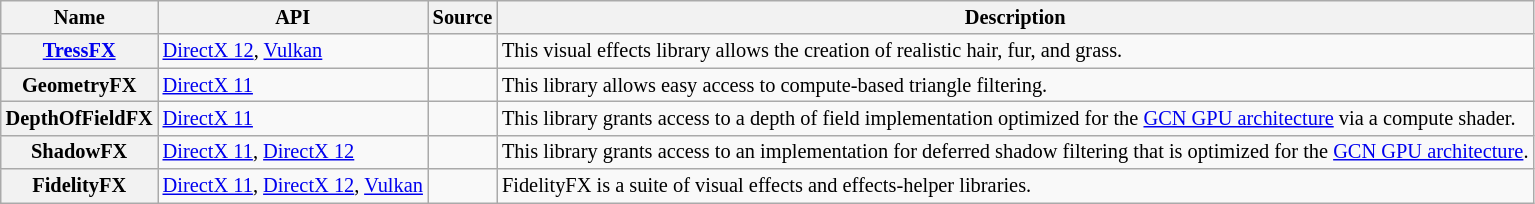<table class="wikitable" style="font-size:85%">
<tr>
<th>Name</th>
<th>API</th>
<th>Source</th>
<th>Description</th>
</tr>
<tr>
<th><a href='#'>TressFX</a></th>
<td><a href='#'>DirectX 12</a>, <a href='#'>Vulkan</a></td>
<td></td>
<td>This visual effects library allows the creation of realistic hair, fur, and grass.</td>
</tr>
<tr>
<th>GeometryFX</th>
<td><a href='#'>DirectX 11</a></td>
<td></td>
<td>This library allows easy access to compute-based triangle filtering.</td>
</tr>
<tr>
<th>DepthOfFieldFX</th>
<td><a href='#'>DirectX 11</a></td>
<td></td>
<td>This library grants access to a depth of field implementation optimized for the <a href='#'>GCN GPU architecture</a> via a compute shader.</td>
</tr>
<tr>
<th>ShadowFX</th>
<td><a href='#'>DirectX 11</a>, <a href='#'>DirectX 12</a></td>
<td></td>
<td>This library grants access to an implementation for deferred shadow filtering that is optimized for the <a href='#'>GCN GPU architecture</a>.</td>
</tr>
<tr>
<th>FidelityFX</th>
<td><a href='#'>DirectX 11</a>, <a href='#'>DirectX 12</a>, <a href='#'>Vulkan</a></td>
<td></td>
<td>FidelityFX is a suite of visual effects and effects-helper libraries.</td>
</tr>
</table>
